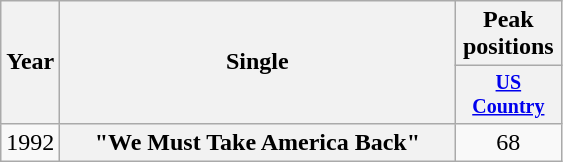<table class="wikitable plainrowheaders" style="text-align:center;">
<tr>
<th rowspan="2">Year</th>
<th rowspan="2" style="width:16em;">Single</th>
<th>Peak positions</th>
</tr>
<tr style="font-size:smaller;">
<th style="width:65px;"><a href='#'>US Country</a></th>
</tr>
<tr>
<td>1992</td>
<th scope="row">"We Must Take America Back"</th>
<td>68</td>
</tr>
</table>
